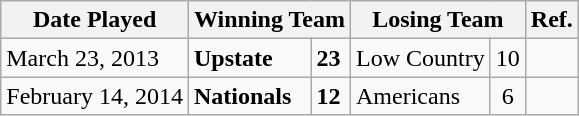<table class="wikitable">
<tr>
<th>Date Played</th>
<th colspan="2">Winning Team</th>
<th colspan="2">Losing Team</th>
<th>Ref.</th>
</tr>
<tr>
<td>March 23, 2013</td>
<td><strong>Upstate</strong></td>
<td><strong>23</strong></td>
<td>Low Country</td>
<td>10</td>
<td></td>
</tr>
<tr>
<td>February 14, 2014</td>
<td><strong>Nationals</strong></td>
<td><strong>12</strong></td>
<td>Americans</td>
<td> 6</td>
<td></td>
</tr>
</table>
